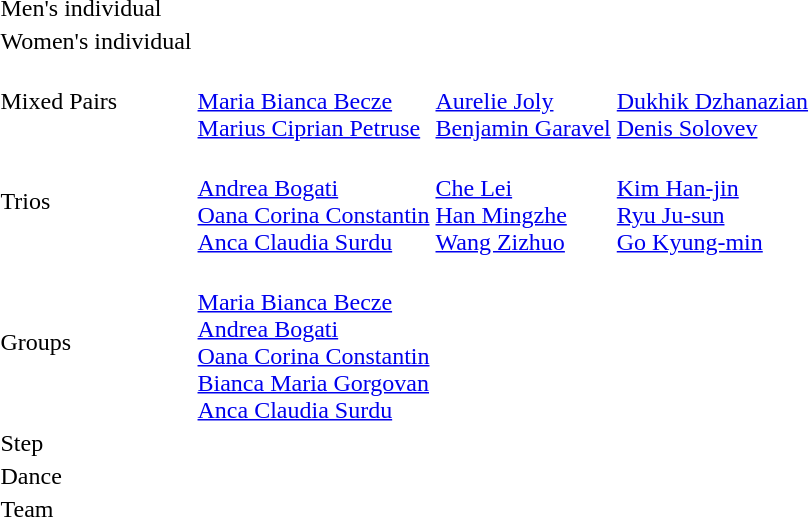<table>
<tr>
<td>Men's individual</td>
<td></td>
<td></td>
<td></td>
</tr>
<tr>
<td>Women's individual</td>
<td></td>
<td></td>
<td><br></td>
</tr>
<tr>
<td>Mixed Pairs</td>
<td> <br><a href='#'>Maria Bianca Becze</a><br><a href='#'>Marius Ciprian Petruse</a></td>
<td> <br><a href='#'>Aurelie Joly</a><br><a href='#'>Benjamin Garavel</a></td>
<td> <br><a href='#'>Dukhik Dzhanazian</a><br><a href='#'>Denis Solovev</a><br></td>
</tr>
<tr>
<td>Trios</td>
<td> <br><a href='#'>Andrea Bogati</a><br><a href='#'>Oana Corina Constantin</a><br><a href='#'>Anca Claudia Surdu</a></td>
<td> <br><a href='#'>Che Lei</a><br><a href='#'>Han Mingzhe</a><br><a href='#'>Wang Zizhuo</a></td>
<td> <br><a href='#'>Kim Han-jin</a><br><a href='#'>Ryu Ju-sun</a><br><a href='#'>Go Kyung-min</a><br></td>
</tr>
<tr>
<td>Groups</td>
<td> <br><a href='#'>Maria Bianca Becze</a><br><a href='#'>Andrea Bogati</a><br><a href='#'>Oana Corina Constantin</a><br><a href='#'>Bianca Maria Gorgovan</a><br><a href='#'>Anca Claudia Surdu</a></td>
<td></td>
<td></td>
</tr>
<tr>
<td>Step</td>
<td></td>
<td></td>
<td></td>
</tr>
<tr>
<td>Dance</td>
<td></td>
<td></td>
<td></td>
</tr>
<tr>
<td>Team</td>
<td></td>
<td></td>
<td></td>
</tr>
</table>
